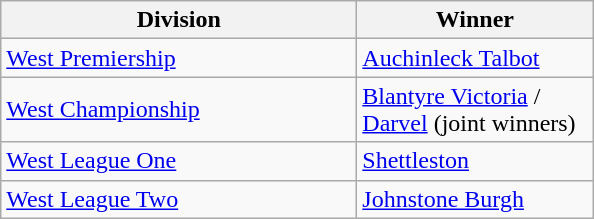<table class="wikitable">
<tr>
<th width=230>Division</th>
<th width=150>Winner</th>
</tr>
<tr>
<td><a href='#'>West Premiership</a></td>
<td><a href='#'>Auchinleck Talbot</a></td>
</tr>
<tr>
<td><a href='#'>West Championship</a></td>
<td><a href='#'>Blantyre Victoria</a> /<br><a href='#'>Darvel</a> (joint winners)</td>
</tr>
<tr>
<td><a href='#'>West League One</a></td>
<td><a href='#'>Shettleston</a></td>
</tr>
<tr>
<td><a href='#'>West League Two</a></td>
<td><a href='#'>Johnstone Burgh</a></td>
</tr>
</table>
